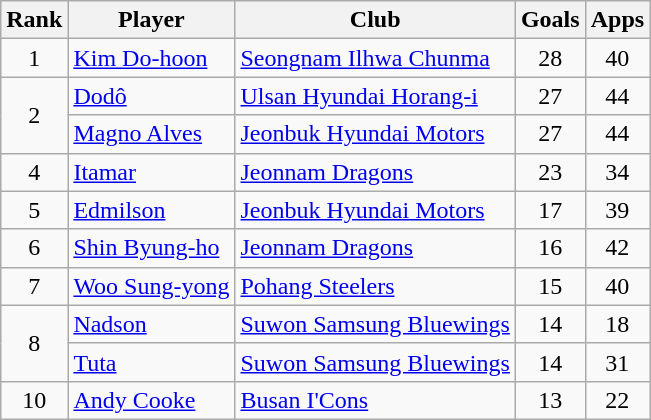<table class="wikitable">
<tr>
<th>Rank</th>
<th>Player</th>
<th>Club</th>
<th>Goals</th>
<th>Apps</th>
</tr>
<tr>
<td align=center>1</td>
<td> <a href='#'>Kim Do-hoon</a></td>
<td><a href='#'>Seongnam Ilhwa Chunma</a></td>
<td align=center>28</td>
<td align=center>40</td>
</tr>
<tr>
<td rowspan="2" align=center>2</td>
<td> <a href='#'>Dodô</a></td>
<td><a href='#'>Ulsan Hyundai Horang-i</a></td>
<td align=center>27</td>
<td align=center>44</td>
</tr>
<tr>
<td> <a href='#'>Magno Alves</a></td>
<td><a href='#'>Jeonbuk Hyundai Motors</a></td>
<td align=center>27</td>
<td align=center>44</td>
</tr>
<tr>
<td align=center>4</td>
<td> <a href='#'>Itamar</a></td>
<td><a href='#'>Jeonnam Dragons</a></td>
<td align=center>23</td>
<td align=center>34</td>
</tr>
<tr>
<td align=center>5</td>
<td> <a href='#'>Edmilson</a></td>
<td><a href='#'>Jeonbuk Hyundai Motors</a></td>
<td align=center>17</td>
<td align=center>39</td>
</tr>
<tr>
<td align=center>6</td>
<td> <a href='#'>Shin Byung-ho</a></td>
<td><a href='#'>Jeonnam Dragons</a></td>
<td align=center>16</td>
<td align=center>42</td>
</tr>
<tr>
<td align=center>7</td>
<td> <a href='#'>Woo Sung-yong</a></td>
<td><a href='#'>Pohang Steelers</a></td>
<td align=center>15</td>
<td align=center>40</td>
</tr>
<tr>
<td rowspan="2" align=center>8</td>
<td> <a href='#'>Nadson</a></td>
<td><a href='#'>Suwon Samsung Bluewings</a></td>
<td align=center>14</td>
<td align=center>18</td>
</tr>
<tr>
<td> <a href='#'>Tuta</a></td>
<td><a href='#'>Suwon Samsung Bluewings</a></td>
<td align=center>14</td>
<td align=center>31</td>
</tr>
<tr>
<td align=center>10</td>
<td> <a href='#'>Andy Cooke</a></td>
<td><a href='#'>Busan I'Cons</a></td>
<td align=center>13</td>
<td align=center>22</td>
</tr>
</table>
